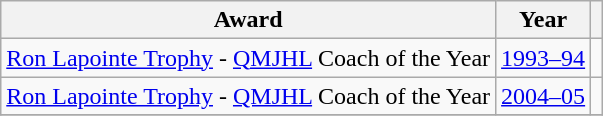<table class="wikitable">
<tr>
<th>Award</th>
<th>Year</th>
<th></th>
</tr>
<tr>
<td><a href='#'>Ron Lapointe Trophy</a> - <a href='#'>QMJHL</a> Coach of the Year</td>
<td><a href='#'>1993–94</a></td>
<td></td>
</tr>
<tr>
<td><a href='#'>Ron Lapointe Trophy</a> - <a href='#'>QMJHL</a> Coach of the Year</td>
<td><a href='#'>2004–05</a></td>
<td></td>
</tr>
<tr>
</tr>
</table>
